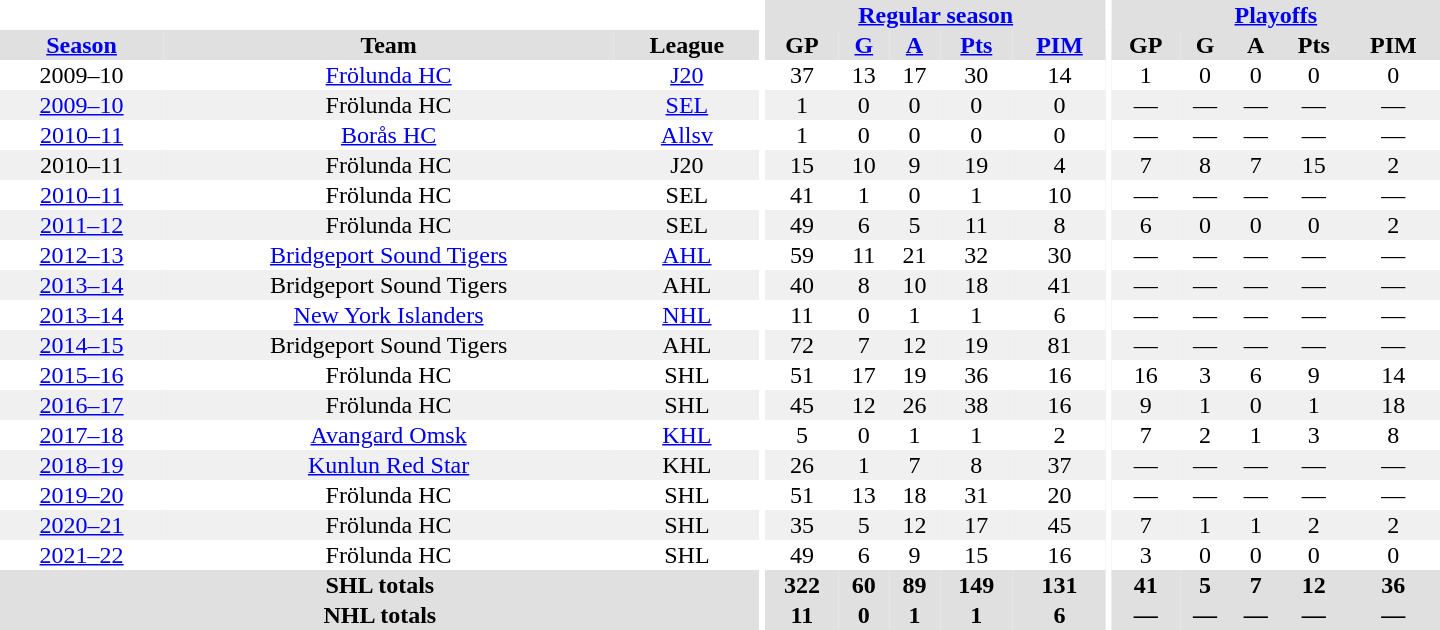<table border="0" cellpadding="1" cellspacing="0" style="text-align:center; width:60em">
<tr bgcolor="#e0e0e0">
<th colspan="3" bgcolor="#ffffff"></th>
<th rowspan="99" bgcolor="#ffffff"></th>
<th colspan="5"><a href='#'>Regular season</a></th>
<th rowspan="99" bgcolor="#ffffff"></th>
<th colspan="5"><a href='#'>Playoffs</a></th>
</tr>
<tr bgcolor="#e0e0e0">
<th><a href='#'>Season</a></th>
<th>Team</th>
<th>League</th>
<th>GP</th>
<th><a href='#'>G</a></th>
<th><a href='#'>A</a></th>
<th><a href='#'>Pts</a></th>
<th><a href='#'>PIM</a></th>
<th>GP</th>
<th>G</th>
<th>A</th>
<th>Pts</th>
<th>PIM</th>
</tr>
<tr>
<td>2009–10</td>
<td><a href='#'>Frölunda HC</a></td>
<td><a href='#'>J20</a></td>
<td>37</td>
<td>13</td>
<td>17</td>
<td>30</td>
<td>14</td>
<td>1</td>
<td>0</td>
<td>0</td>
<td>0</td>
<td>0</td>
</tr>
<tr bgcolor="#f0f0f0">
<td><a href='#'>2009–10</a></td>
<td>Frölunda HC</td>
<td><a href='#'>SEL</a></td>
<td>1</td>
<td>0</td>
<td>0</td>
<td>0</td>
<td>0</td>
<td>—</td>
<td>—</td>
<td>—</td>
<td>—</td>
<td>—</td>
</tr>
<tr>
<td><a href='#'>2010–11</a></td>
<td><a href='#'>Borås HC</a></td>
<td><a href='#'>Allsv</a></td>
<td>1</td>
<td>0</td>
<td>0</td>
<td>0</td>
<td>0</td>
<td>—</td>
<td>—</td>
<td>—</td>
<td>—</td>
<td>—</td>
</tr>
<tr bgcolor="#f0f0f0">
<td>2010–11</td>
<td>Frölunda HC</td>
<td>J20</td>
<td>15</td>
<td>10</td>
<td>9</td>
<td>19</td>
<td>4</td>
<td>7</td>
<td>8</td>
<td>7</td>
<td>15</td>
<td>2</td>
</tr>
<tr>
<td><a href='#'>2010–11</a></td>
<td>Frölunda HC</td>
<td>SEL</td>
<td>41</td>
<td>1</td>
<td>0</td>
<td>1</td>
<td>10</td>
<td>—</td>
<td>—</td>
<td>—</td>
<td>—</td>
<td>—</td>
</tr>
<tr bgcolor="#f0f0f0">
<td><a href='#'>2011–12</a></td>
<td>Frölunda HC</td>
<td>SEL</td>
<td>49</td>
<td>6</td>
<td>5</td>
<td>11</td>
<td>8</td>
<td>6</td>
<td>0</td>
<td>0</td>
<td>0</td>
<td>2</td>
</tr>
<tr>
<td><a href='#'>2012–13</a></td>
<td><a href='#'>Bridgeport Sound Tigers</a></td>
<td><a href='#'>AHL</a></td>
<td>59</td>
<td>11</td>
<td>21</td>
<td>32</td>
<td>30</td>
<td>—</td>
<td>—</td>
<td>—</td>
<td>—</td>
<td>—</td>
</tr>
<tr bgcolor="#f0f0f0">
<td><a href='#'>2013–14</a></td>
<td>Bridgeport Sound Tigers</td>
<td>AHL</td>
<td>40</td>
<td>8</td>
<td>10</td>
<td>18</td>
<td>41</td>
<td>—</td>
<td>—</td>
<td>—</td>
<td>—</td>
<td>—</td>
</tr>
<tr>
<td><a href='#'>2013–14</a></td>
<td><a href='#'>New York Islanders</a></td>
<td><a href='#'>NHL</a></td>
<td>11</td>
<td>0</td>
<td>1</td>
<td>1</td>
<td>6</td>
<td>—</td>
<td>—</td>
<td>—</td>
<td>—</td>
<td>—</td>
</tr>
<tr bgcolor="#f0f0f0">
<td><a href='#'>2014–15</a></td>
<td>Bridgeport Sound Tigers</td>
<td>AHL</td>
<td>72</td>
<td>7</td>
<td>12</td>
<td>19</td>
<td>81</td>
<td>—</td>
<td>—</td>
<td>—</td>
<td>—</td>
<td>—</td>
</tr>
<tr>
<td><a href='#'>2015–16</a></td>
<td>Frölunda HC</td>
<td>SHL</td>
<td>51</td>
<td>17</td>
<td>19</td>
<td>36</td>
<td>16</td>
<td>16</td>
<td>3</td>
<td>6</td>
<td>9</td>
<td>14</td>
</tr>
<tr bgcolor="#f0f0f0">
<td><a href='#'>2016–17</a></td>
<td>Frölunda HC</td>
<td>SHL</td>
<td>45</td>
<td>12</td>
<td>26</td>
<td>38</td>
<td>16</td>
<td>9</td>
<td>1</td>
<td>0</td>
<td>1</td>
<td>18</td>
</tr>
<tr>
<td><a href='#'>2017–18</a></td>
<td><a href='#'>Avangard Omsk</a></td>
<td><a href='#'>KHL</a></td>
<td>5</td>
<td>0</td>
<td>1</td>
<td>1</td>
<td>2</td>
<td>7</td>
<td>2</td>
<td>1</td>
<td>3</td>
<td>8</td>
</tr>
<tr bgcolor="#f0f0f0">
<td><a href='#'>2018–19</a></td>
<td><a href='#'>Kunlun Red Star</a></td>
<td>KHL</td>
<td>26</td>
<td>1</td>
<td>7</td>
<td>8</td>
<td>37</td>
<td>—</td>
<td>—</td>
<td>—</td>
<td>—</td>
<td>—</td>
</tr>
<tr>
<td><a href='#'>2019–20</a></td>
<td>Frölunda HC</td>
<td>SHL</td>
<td>51</td>
<td>13</td>
<td>18</td>
<td>31</td>
<td>20</td>
<td>—</td>
<td>—</td>
<td>—</td>
<td>—</td>
<td>—</td>
</tr>
<tr bgcolor="#f0f0f0">
<td><a href='#'>2020–21</a></td>
<td>Frölunda HC</td>
<td>SHL</td>
<td>35</td>
<td>5</td>
<td>12</td>
<td>17</td>
<td>45</td>
<td>7</td>
<td>1</td>
<td>1</td>
<td>2</td>
<td>2</td>
</tr>
<tr>
<td><a href='#'>2021–22</a></td>
<td>Frölunda HC</td>
<td>SHL</td>
<td>49</td>
<td>6</td>
<td>9</td>
<td>15</td>
<td>16</td>
<td>3</td>
<td>0</td>
<td>0</td>
<td>0</td>
<td>0</td>
</tr>
<tr bgcolor="#e0e0e0">
<th colspan="3">SHL totals</th>
<th>322</th>
<th>60</th>
<th>89</th>
<th>149</th>
<th>131</th>
<th>41</th>
<th>5</th>
<th>7</th>
<th>12</th>
<th>36</th>
</tr>
<tr bgcolor="#e0e0e0">
<th colspan="3">NHL totals</th>
<th>11</th>
<th>0</th>
<th>1</th>
<th>1</th>
<th>6</th>
<th>—</th>
<th>—</th>
<th>—</th>
<th>—</th>
<th>—</th>
</tr>
</table>
